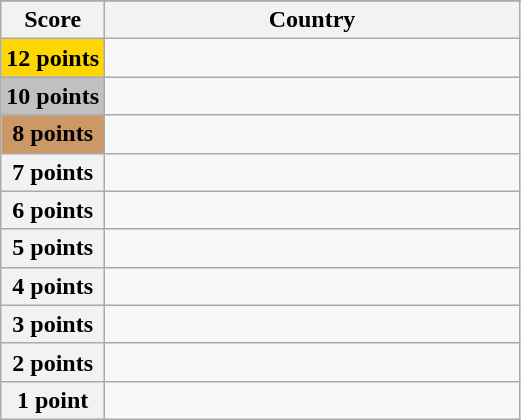<table class="wikitable">
<tr>
</tr>
<tr>
<th scope="col" width="20%">Score</th>
<th scope="col">Country</th>
</tr>
<tr>
<th scope="row" style="background:gold">12 points</th>
<td></td>
</tr>
<tr>
<th scope="row" style="background:silver">10 points</th>
<td></td>
</tr>
<tr>
<th scope="row" style="background:#CC9966">8 points</th>
<td></td>
</tr>
<tr>
<th scope="row">7 points</th>
<td></td>
</tr>
<tr>
<th scope="row">6 points</th>
<td></td>
</tr>
<tr>
<th scope="row">5 points</th>
<td></td>
</tr>
<tr>
<th scope="row">4 points</th>
<td></td>
</tr>
<tr>
<th scope="row">3 points</th>
<td></td>
</tr>
<tr>
<th scope="row">2 points</th>
<td></td>
</tr>
<tr>
<th scope="row">1 point</th>
<td></td>
</tr>
</table>
